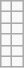<table class="wikitable floatright">
<tr>
<td></td>
<td></td>
</tr>
<tr>
<td></td>
<td></td>
</tr>
<tr>
<td></td>
<td></td>
</tr>
<tr>
<td></td>
<td></td>
</tr>
<tr>
<td></td>
<td></td>
</tr>
<tr>
<td></td>
<td></td>
</tr>
</table>
